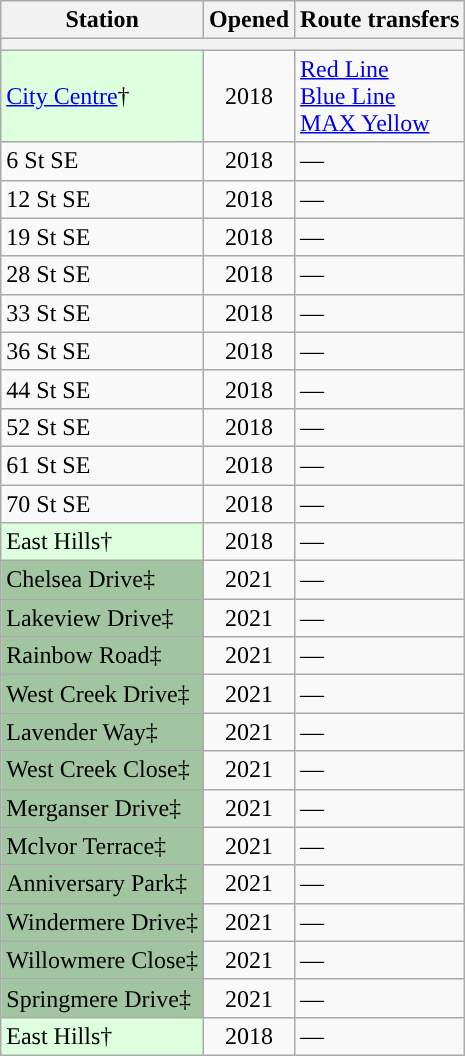<table class="wikitable sortable">
<tr>
<th>Station</th>
<th data-sort-type="usLongDate">Opened</th>
<th class="unsortable">Route transfers</th>
</tr>
<tr>
<th colspan=3 style="background:#"></th>
</tr>
<tr>
<td style="background-color:#ddffdd"><a href='#'>City Centre</a>†</td>
<td align=center>2018</td>
<td> <a href='#'>Red Line</a><br> <a href='#'>Blue Line</a><br> <a href='#'>MAX Yellow</a></td>
</tr>
<tr>
<td>6 St SE</td>
<td align=center>2018</td>
<td>—</td>
</tr>
<tr>
<td>12 St SE</td>
<td align=center>2018</td>
<td>—</td>
</tr>
<tr>
<td>19 St SE</td>
<td align=center>2018</td>
<td>—</td>
</tr>
<tr>
<td>28 St SE</td>
<td align=center>2018</td>
<td>—</td>
</tr>
<tr>
<td>33 St SE</td>
<td align=center>2018</td>
<td>—</td>
</tr>
<tr>
<td>36 St SE</td>
<td align=center>2018</td>
<td>—</td>
</tr>
<tr>
<td>44 St SE</td>
<td align=center>2018</td>
<td>—</td>
</tr>
<tr>
<td>52 St SE</td>
<td align=center>2018</td>
<td>—</td>
</tr>
<tr>
<td>61 St SE</td>
<td align=center>2018</td>
<td>—</td>
</tr>
<tr>
<td>70 St SE</td>
<td align=center>2018</td>
<td>—</td>
</tr>
<tr>
<td style="background-color:#ddffdd">East Hills†</td>
<td align=center>2018</td>
<td>—</td>
</tr>
<tr>
<td style="background-color:#a1c4a1">Chelsea Drive‡</td>
<td align=center>2021</td>
<td>—</td>
</tr>
<tr>
<td style="background-color:#a1c4a1">Lakeview Drive‡</td>
<td align=center>2021</td>
<td>—</td>
</tr>
<tr>
<td style="background-color:#a1c4a1">Rainbow Road‡</td>
<td align=center>2021</td>
<td>—</td>
</tr>
<tr>
<td style="background-color:#a1c4a1">West Creek Drive‡</td>
<td align=center>2021</td>
<td>—</td>
</tr>
<tr>
<td style="background-color:#a1c4a1">Lavender Way‡</td>
<td align=center>2021</td>
<td>—</td>
</tr>
<tr>
<td style="background-color:#a1c4a1">West Creek Close‡</td>
<td align=center>2021</td>
<td>—</td>
</tr>
<tr>
<td style="background-color:#a1c4a1">Merganser Drive‡</td>
<td align=center>2021</td>
<td>—</td>
</tr>
<tr>
<td style="background-color:#a1c4a1">Mclvor Terrace‡</td>
<td align=center>2021</td>
<td>—</td>
</tr>
<tr>
<td style="background-color:#a1c4a1">Anniversary Park‡</td>
<td align=center>2021</td>
<td>—</td>
</tr>
<tr>
<td style="background-color:#a1c4a1">Windermere Drive‡</td>
<td align=center>2021</td>
<td>—</td>
</tr>
<tr>
<td style="background-color:#a1c4a1">Willowmere Close‡</td>
<td align=center>2021</td>
<td>—</td>
</tr>
<tr>
<td style="background-color:#a1c4a1">Springmere Drive‡</td>
<td align=center>2021</td>
<td>—</td>
</tr>
<tr>
<td style="background-color:#ddffdd">East Hills†</td>
<td align=center>2018</td>
<td>—</td>
</tr>
</table>
